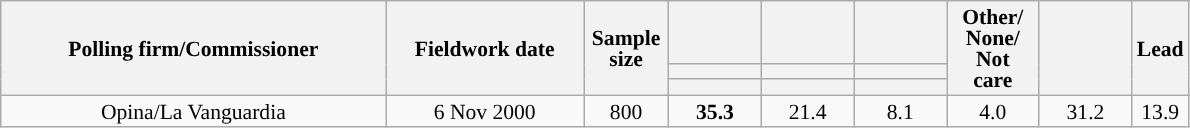<table class="wikitable collapsible collapsed" style="text-align:center; font-size:90%; line-height:14px;">
<tr style="height:42px;">
<th style="width:250px;" rowspan="3">Polling firm/Commissioner</th>
<th style="width:125px;" rowspan="3">Fieldwork date</th>
<th style="width:50px;" rowspan="3">Sample size</th>
<th style="width:55px;"></th>
<th style="width:55px;"></th>
<th style="width:55px;"></th>
<th style="width:55px;" rowspan="3">Other/<br>None/<br>Not<br>care</th>
<th style="width:55px;" rowspan="3"></th>
<th style="width:30px;" rowspan="3">Lead</th>
</tr>
<tr>
<th style="color:inherit;background:"></th>
<th style="color:inherit;background:"></th>
<th style="color:inherit;background:"></th>
</tr>
<tr>
<th></th>
<th></th>
<th></th>
</tr>
<tr>
<td>Opina/La Vanguardia</td>
<td>6 Nov 2000</td>
<td>800</td>
<td><strong>35.3</strong></td>
<td>21.4</td>
<td>8.1</td>
<td>4.0</td>
<td>31.2</td>
<td style="background:">13.9</td>
</tr>
</table>
